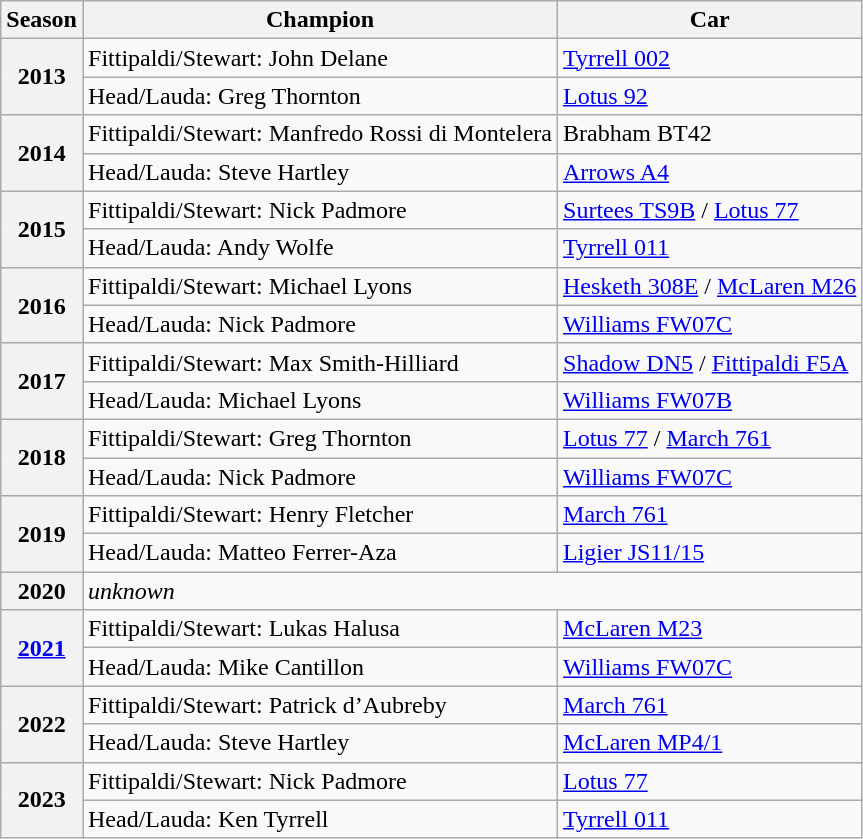<table class="wikitable">
<tr>
<th>Season</th>
<th>Champion</th>
<th>Car</th>
</tr>
<tr>
<th rowspan="2">2013</th>
<td>Fittipaldi/Stewart:  John Delane</td>
<td><a href='#'>Tyrrell 002</a></td>
</tr>
<tr>
<td>Head/Lauda:  Greg Thornton</td>
<td><a href='#'>Lotus 92</a></td>
</tr>
<tr>
<th rowspan="2">2014</th>
<td>Fittipaldi/Stewart:  Manfredo Rossi di Montelera</td>
<td>Brabham BT42</td>
</tr>
<tr>
<td>Head/Lauda:  Steve Hartley</td>
<td><a href='#'>Arrows A4</a></td>
</tr>
<tr>
<th rowspan="2">2015</th>
<td>Fittipaldi/Stewart:  Nick Padmore</td>
<td><a href='#'>Surtees TS9B</a> / <a href='#'>Lotus 77</a></td>
</tr>
<tr>
<td>Head/Lauda:  Andy Wolfe</td>
<td><a href='#'>Tyrrell 011</a></td>
</tr>
<tr>
<th rowspan="2">2016</th>
<td>Fittipaldi/Stewart:  Michael Lyons</td>
<td><a href='#'>Hesketh 308E</a> / <a href='#'>McLaren M26</a></td>
</tr>
<tr>
<td>Head/Lauda:  Nick Padmore</td>
<td><a href='#'>Williams FW07C</a></td>
</tr>
<tr>
<th rowspan="2">2017</th>
<td>Fittipaldi/Stewart:  Max Smith-Hilliard</td>
<td><a href='#'>Shadow DN5</a> / <a href='#'>Fittipaldi F5A</a></td>
</tr>
<tr>
<td>Head/Lauda:  Michael Lyons</td>
<td><a href='#'>Williams FW07B</a></td>
</tr>
<tr>
<th rowspan="2">2018</th>
<td>Fittipaldi/Stewart:  Greg Thornton</td>
<td><a href='#'>Lotus 77</a> / <a href='#'>March 761</a></td>
</tr>
<tr>
<td>Head/Lauda:  Nick Padmore</td>
<td><a href='#'>Williams FW07C</a></td>
</tr>
<tr>
<th rowspan="2">2019</th>
<td>Fittipaldi/Stewart:  Henry Fletcher</td>
<td><a href='#'>March 761</a></td>
</tr>
<tr>
<td>Head/Lauda:  Matteo Ferrer-Aza</td>
<td><a href='#'>Ligier JS11/15</a></td>
</tr>
<tr>
<th>2020</th>
<td colspan="2"><em>unknown</em></td>
</tr>
<tr>
<th rowspan="2"><a href='#'>2021</a></th>
<td>Fittipaldi/Stewart:  Lukas Halusa</td>
<td><a href='#'>McLaren M23</a></td>
</tr>
<tr>
<td>Head/Lauda:  Mike Cantillon</td>
<td><a href='#'>Williams FW07C</a></td>
</tr>
<tr>
<th rowspan="2">2022</th>
<td>Fittipaldi/Stewart:  Patrick d’Aubreby</td>
<td><a href='#'>March 761</a></td>
</tr>
<tr>
<td>Head/Lauda:  Steve Hartley</td>
<td><a href='#'>McLaren MP4/1</a></td>
</tr>
<tr>
<th rowspan="2">2023</th>
<td>Fittipaldi/Stewart:  Nick Padmore</td>
<td><a href='#'>Lotus 77</a></td>
</tr>
<tr>
<td>Head/Lauda:  Ken Tyrrell</td>
<td><a href='#'>Tyrrell 011</a></td>
</tr>
</table>
